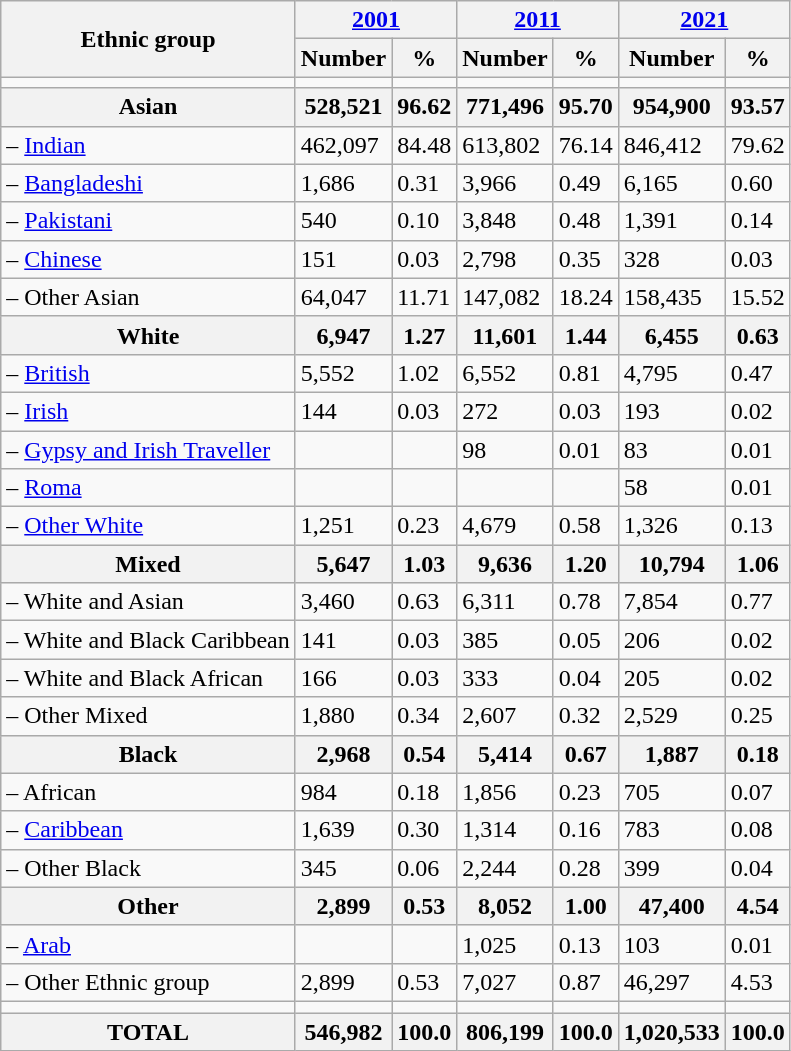<table class="sortable wikitable">
<tr>
<th rowspan="2">Ethnic group</th>
<th colspan="2"><a href='#'>2001</a></th>
<th colspan="2"><a href='#'>2011</a></th>
<th colspan="2"><a href='#'>2021</a></th>
</tr>
<tr>
<th>Number</th>
<th>%</th>
<th>Number</th>
<th>%</th>
<th>Number</th>
<th>%</th>
</tr>
<tr>
<td></td>
<td></td>
<td></td>
<td></td>
<td></td>
<td></td>
</tr>
<tr>
<th align=left>Asian</th>
<th>528,521</th>
<th>96.62</th>
<th>771,496</th>
<th>95.70</th>
<th>954,900</th>
<th>93.57</th>
</tr>
<tr>
<td align=left>– <a href='#'>Indian</a></td>
<td>462,097</td>
<td>84.48</td>
<td>613,802</td>
<td>76.14</td>
<td>846,412</td>
<td>79.62</td>
</tr>
<tr>
<td align=left>– <a href='#'>Bangladeshi</a></td>
<td>1,686</td>
<td>0.31</td>
<td>3,966</td>
<td>0.49</td>
<td>6,165</td>
<td>0.60</td>
</tr>
<tr>
<td align=left>– <a href='#'>Pakistani</a></td>
<td>540</td>
<td>0.10</td>
<td>3,848</td>
<td>0.48</td>
<td>1,391</td>
<td>0.14</td>
</tr>
<tr>
<td align=left>– <a href='#'>Chinese</a></td>
<td>151</td>
<td>0.03</td>
<td>2,798</td>
<td>0.35</td>
<td>328</td>
<td>0.03</td>
</tr>
<tr>
<td align=left>– Other Asian</td>
<td>64,047</td>
<td>11.71</td>
<td>147,082</td>
<td>18.24</td>
<td>158,435</td>
<td>15.52</td>
</tr>
<tr>
<th align=left>White</th>
<th>6,947</th>
<th>1.27</th>
<th>11,601</th>
<th>1.44</th>
<th>6,455</th>
<th>0.63</th>
</tr>
<tr>
<td align=left>– <a href='#'>British</a></td>
<td>5,552</td>
<td>1.02</td>
<td>6,552</td>
<td>0.81</td>
<td>4,795</td>
<td>0.47</td>
</tr>
<tr>
<td align=left>– <a href='#'>Irish</a></td>
<td>144</td>
<td>0.03</td>
<td>272</td>
<td>0.03</td>
<td>193</td>
<td>0.02</td>
</tr>
<tr>
<td align=left>– <a href='#'>Gypsy and Irish Traveller</a></td>
<td></td>
<td></td>
<td>98</td>
<td>0.01</td>
<td>83</td>
<td>0.01</td>
</tr>
<tr>
<td align=left>– <a href='#'>Roma</a></td>
<td></td>
<td></td>
<td></td>
<td></td>
<td>58</td>
<td>0.01</td>
</tr>
<tr>
<td align=left>– <a href='#'>Other White</a></td>
<td>1,251</td>
<td>0.23</td>
<td>4,679</td>
<td>0.58</td>
<td>1,326</td>
<td>0.13</td>
</tr>
<tr>
<th align=left>Mixed</th>
<th>5,647</th>
<th>1.03</th>
<th>9,636</th>
<th>1.20</th>
<th>10,794</th>
<th>1.06</th>
</tr>
<tr>
<td align=left>– White and Asian</td>
<td>3,460</td>
<td>0.63</td>
<td>6,311</td>
<td>0.78</td>
<td>7,854</td>
<td>0.77</td>
</tr>
<tr>
<td align=left>– White and Black Caribbean</td>
<td>141</td>
<td>0.03</td>
<td>385</td>
<td>0.05</td>
<td>206</td>
<td>0.02</td>
</tr>
<tr>
<td align=left>– White and Black African</td>
<td>166</td>
<td>0.03</td>
<td>333</td>
<td>0.04</td>
<td>205</td>
<td>0.02</td>
</tr>
<tr>
<td align=left>– Other Mixed</td>
<td>1,880</td>
<td>0.34</td>
<td>2,607</td>
<td>0.32</td>
<td>2,529</td>
<td>0.25</td>
</tr>
<tr>
<th align=left>Black</th>
<th>2,968</th>
<th>0.54</th>
<th>5,414</th>
<th>0.67</th>
<th>1,887</th>
<th>0.18</th>
</tr>
<tr>
<td align=left>– African</td>
<td>984</td>
<td>0.18</td>
<td>1,856</td>
<td>0.23</td>
<td>705</td>
<td>0.07</td>
</tr>
<tr>
<td align=left>– <a href='#'>Caribbean</a></td>
<td>1,639</td>
<td>0.30</td>
<td>1,314</td>
<td>0.16</td>
<td>783</td>
<td>0.08</td>
</tr>
<tr>
<td align=left>– Other Black</td>
<td>345</td>
<td>0.06</td>
<td>2,244</td>
<td>0.28</td>
<td>399</td>
<td>0.04</td>
</tr>
<tr>
<th align=left>Other</th>
<th>2,899</th>
<th>0.53</th>
<th>8,052</th>
<th>1.00</th>
<th>47,400</th>
<th>4.54</th>
</tr>
<tr>
<td align=left>– <a href='#'>Arab</a></td>
<td></td>
<td></td>
<td>1,025</td>
<td>0.13</td>
<td>103</td>
<td>0.01</td>
</tr>
<tr>
<td align=left>– Other Ethnic group</td>
<td>2,899</td>
<td>0.53</td>
<td>7,027</td>
<td>0.87</td>
<td>46,297</td>
<td>4.53</td>
</tr>
<tr>
<td></td>
<td></td>
<td></td>
<td></td>
<td></td>
<td></td>
</tr>
<tr>
<th align=left>TOTAL</th>
<th>546,982</th>
<th>100.0</th>
<th>806,199</th>
<th>100.0</th>
<th>1,020,533</th>
<th>100.0</th>
</tr>
</table>
